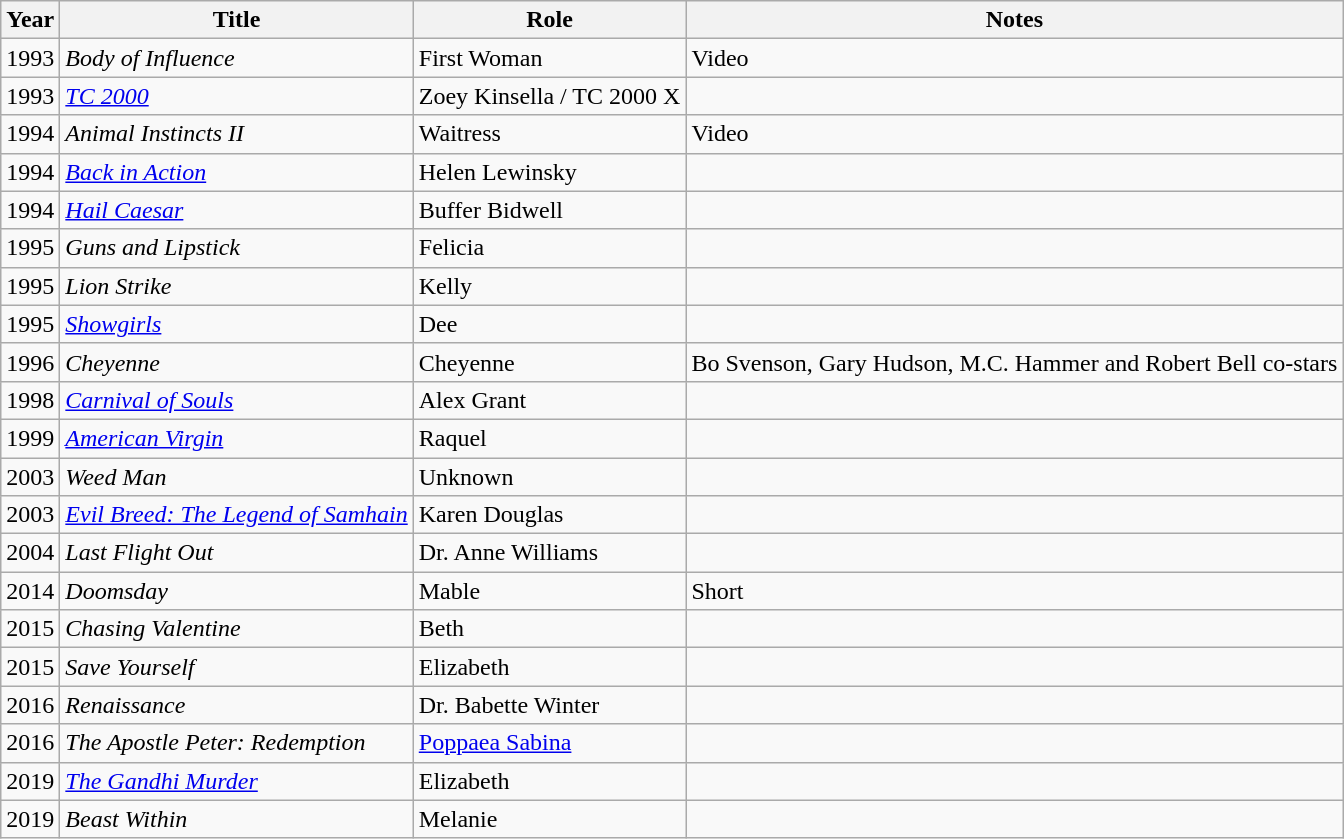<table class="wikitable sortable">
<tr>
<th>Year</th>
<th>Title</th>
<th>Role</th>
<th class="unsortable">Notes</th>
</tr>
<tr>
<td>1993</td>
<td><em>Body of Influence</em></td>
<td>First Woman</td>
<td>Video</td>
</tr>
<tr>
<td>1993</td>
<td><em><a href='#'>TC 2000</a></em></td>
<td>Zoey Kinsella / TC 2000 X</td>
<td></td>
</tr>
<tr>
<td>1994</td>
<td><em>Animal Instincts II</em></td>
<td>Waitress</td>
<td>Video</td>
</tr>
<tr>
<td>1994</td>
<td><em><a href='#'>Back in Action</a></em></td>
<td>Helen Lewinsky</td>
<td></td>
</tr>
<tr>
<td>1994</td>
<td><em><a href='#'>Hail Caesar</a></em></td>
<td>Buffer Bidwell</td>
<td></td>
</tr>
<tr>
<td>1995</td>
<td><em>Guns and Lipstick</em></td>
<td>Felicia</td>
<td></td>
</tr>
<tr>
<td>1995</td>
<td><em>Lion Strike</em></td>
<td>Kelly</td>
<td></td>
</tr>
<tr>
<td>1995</td>
<td><em><a href='#'>Showgirls</a></em></td>
<td>Dee</td>
<td></td>
</tr>
<tr>
<td>1996</td>
<td><em>Cheyenne</em></td>
<td>Cheyenne</td>
<td>Bo Svenson, Gary Hudson, M.C. Hammer and Robert Bell co-stars</td>
</tr>
<tr>
<td>1998</td>
<td><em><a href='#'>Carnival of Souls</a></em></td>
<td>Alex Grant</td>
<td></td>
</tr>
<tr>
<td>1999</td>
<td><em><a href='#'>American Virgin</a></em></td>
<td>Raquel</td>
<td></td>
</tr>
<tr>
<td>2003</td>
<td><em>Weed Man</em></td>
<td>Unknown</td>
<td></td>
</tr>
<tr>
<td>2003</td>
<td><em><a href='#'>Evil Breed: The Legend of Samhain</a></em></td>
<td>Karen Douglas</td>
<td></td>
</tr>
<tr>
<td>2004</td>
<td><em>Last Flight Out</em></td>
<td>Dr. Anne Williams</td>
<td></td>
</tr>
<tr>
<td>2014</td>
<td><em>Doomsday</em></td>
<td>Mable</td>
<td>Short</td>
</tr>
<tr>
<td>2015</td>
<td><em>Chasing Valentine</em></td>
<td>Beth</td>
<td></td>
</tr>
<tr>
<td>2015</td>
<td><em>Save Yourself</em></td>
<td>Elizabeth</td>
<td></td>
</tr>
<tr>
<td>2016</td>
<td><em>Renaissance</em></td>
<td>Dr. Babette Winter</td>
<td></td>
</tr>
<tr>
<td>2016</td>
<td><em>The Apostle Peter: Redemption</em></td>
<td><a href='#'>Poppaea Sabina</a></td>
<td></td>
</tr>
<tr>
<td>2019</td>
<td><em><a href='#'>The Gandhi Murder</a></em></td>
<td>Elizabeth</td>
<td></td>
</tr>
<tr>
<td>2019</td>
<td><em>Beast Within</em></td>
<td>Melanie</td>
<td></td>
</tr>
</table>
